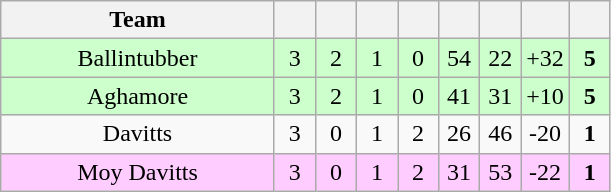<table class="wikitable" style="text-align:center">
<tr>
<th style="width:175px;">Team</th>
<th width="20"></th>
<th width="20"></th>
<th width="20"></th>
<th width="20"></th>
<th width="20"></th>
<th width="20"></th>
<th width="20"></th>
<th width="20"></th>
</tr>
<tr style="background:#cfc;">
<td>Ballintubber</td>
<td>3</td>
<td>2</td>
<td>1</td>
<td>0</td>
<td>54</td>
<td>22</td>
<td>+32</td>
<td><strong>5</strong></td>
</tr>
<tr style="background:#cfc;">
<td>Aghamore</td>
<td>3</td>
<td>2</td>
<td>1</td>
<td>0</td>
<td>41</td>
<td>31</td>
<td>+10</td>
<td><strong>5</strong></td>
</tr>
<tr>
<td>Davitts</td>
<td>3</td>
<td>0</td>
<td>1</td>
<td>2</td>
<td>26</td>
<td>46</td>
<td>-20</td>
<td><strong>1</strong></td>
</tr>
<tr style="background:#fcf;">
<td>Moy Davitts</td>
<td>3</td>
<td>0</td>
<td>1</td>
<td>2</td>
<td>31</td>
<td>53</td>
<td>-22</td>
<td><strong>1</strong></td>
</tr>
</table>
